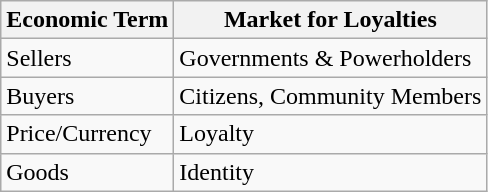<table class="wikitable" border="1">
<tr>
<th>Economic Term</th>
<th>Market for Loyalties</th>
</tr>
<tr>
<td>Sellers</td>
<td>Governments & Powerholders</td>
</tr>
<tr>
<td>Buyers</td>
<td>Citizens, Community Members</td>
</tr>
<tr>
<td>Price/Currency</td>
<td>Loyalty</td>
</tr>
<tr>
<td>Goods</td>
<td>Identity</td>
</tr>
</table>
